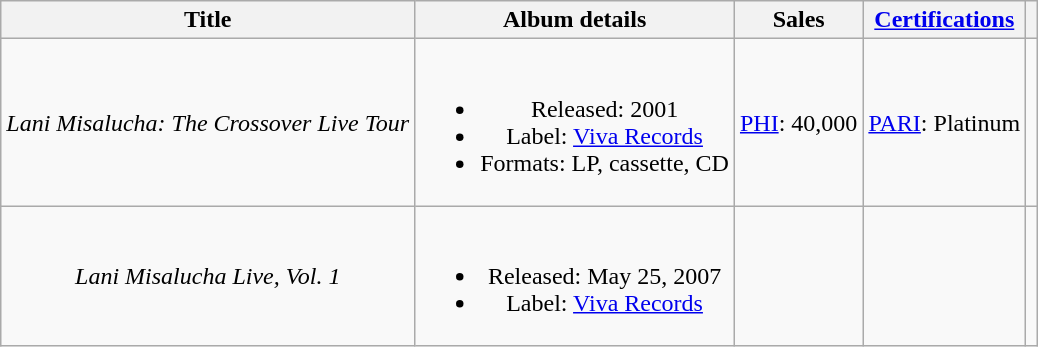<table class="wikitable plainrowheaders" style="text-align:center;">
<tr>
<th scope="col">Title</th>
<th scope="col">Album details</th>
<th scope="col">Sales</th>
<th scope="col"><a href='#'>Certifications</a></th>
<th scope="col"></th>
</tr>
<tr>
<td><em>Lani Misalucha: The Crossover Live Tour</em></td>
<td><br><ul><li>Released: 2001</li><li>Label: <a href='#'>Viva Records</a></li><li>Formats: LP, cassette, CD</li></ul></td>
<td><a href='#'>PHI</a>: 40,000</td>
<td><a href='#'>PARI</a>: Platinum</td>
<td></td>
</tr>
<tr>
<td><em>Lani Misalucha Live, Vol. 1</em></td>
<td><br><ul><li>Released: May 25, 2007</li><li>Label: <a href='#'>Viva Records</a></li></ul></td>
<td></td>
<td></td>
<td></td>
</tr>
</table>
